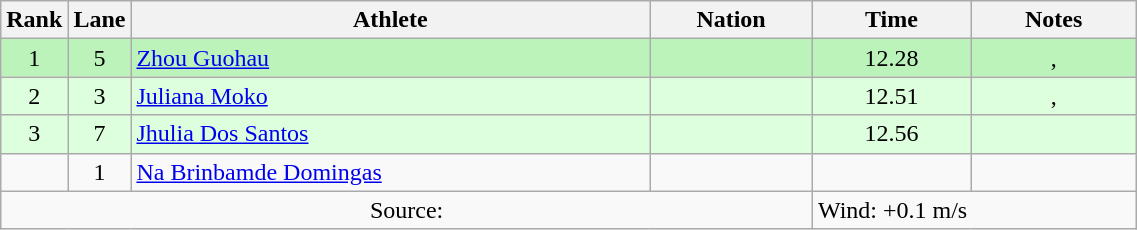<table class="wikitable sortable" style="text-align:center;width: 60%;">
<tr>
<th scope="col" style="width: 10px;">Rank</th>
<th scope="col" style="width: 10px;">Lane</th>
<th scope="col">Athlete</th>
<th scope="col">Nation</th>
<th scope="col">Time</th>
<th scope="col">Notes</th>
</tr>
<tr bgcolor=bbf3bb>
<td>1</td>
<td>5</td>
<td align=left><a href='#'>Zhou Guohau</a><br></td>
<td align=left></td>
<td>12.28</td>
<td>, </td>
</tr>
<tr bgcolor=ddffdd>
<td>2</td>
<td>3</td>
<td align=left><a href='#'>Juliana Moko</a><br></td>
<td align=left></td>
<td>12.51</td>
<td>, </td>
</tr>
<tr bgcolor=ddffdd>
<td>3</td>
<td>7</td>
<td align=left><a href='#'>Jhulia Dos Santos</a><br></td>
<td align=left></td>
<td>12.56</td>
<td></td>
</tr>
<tr>
<td></td>
<td>1</td>
<td align=left><a href='#'>Na Brinbamde Domingas</a><br></td>
<td align=left></td>
<td></td>
<td></td>
</tr>
<tr class="sortbottom">
<td colspan="4">Source:</td>
<td colspan="2" style="text-align:left;">Wind: +0.1 m/s</td>
</tr>
</table>
